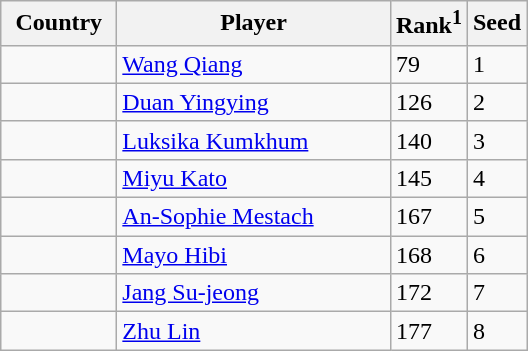<table class="sortable wikitable">
<tr>
<th width="70">Country</th>
<th width="175">Player</th>
<th>Rank<sup>1</sup></th>
<th>Seed</th>
</tr>
<tr>
<td></td>
<td><a href='#'>Wang Qiang</a></td>
<td>79</td>
<td>1</td>
</tr>
<tr>
<td></td>
<td><a href='#'>Duan Yingying</a></td>
<td>126</td>
<td>2</td>
</tr>
<tr>
<td></td>
<td><a href='#'>Luksika Kumkhum</a></td>
<td>140</td>
<td>3</td>
</tr>
<tr>
<td></td>
<td><a href='#'>Miyu Kato</a></td>
<td>145</td>
<td>4</td>
</tr>
<tr>
<td></td>
<td><a href='#'>An-Sophie Mestach</a></td>
<td>167</td>
<td>5</td>
</tr>
<tr>
<td></td>
<td><a href='#'>Mayo Hibi</a></td>
<td>168</td>
<td>6</td>
</tr>
<tr>
<td></td>
<td><a href='#'>Jang Su-jeong</a></td>
<td>172</td>
<td>7</td>
</tr>
<tr>
<td></td>
<td><a href='#'>Zhu Lin</a></td>
<td>177</td>
<td>8</td>
</tr>
</table>
